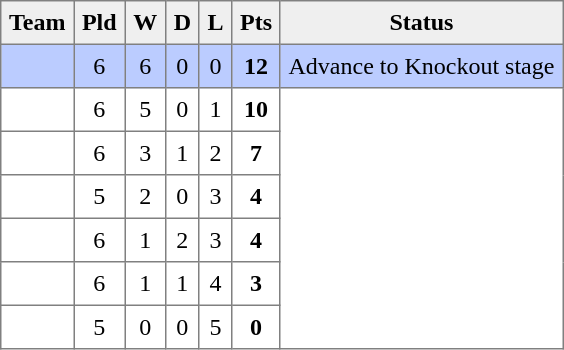<table style=border-collapse:collapse border=1 cellspacing=0 cellpadding=5>
<tr align=center bgcolor=#efefef>
<th>Team</th>
<th>Pld</th>
<th>W</th>
<th>D</th>
<th>L</th>
<th>Pts</th>
<th>Status</th>
</tr>
<tr align=center style="background:#bbccff;">
<td style="text-align:left;"> </td>
<td>6</td>
<td>6</td>
<td>0</td>
<td>0</td>
<td><strong>12</strong></td>
<td rowspan=1>Advance to Knockout stage</td>
</tr>
<tr align=center style="background:#FFFFFF;">
<td style="text-align:left;"> </td>
<td>6</td>
<td>5</td>
<td>0</td>
<td>1</td>
<td><strong>10</strong></td>
<td rowspan=6></td>
</tr>
<tr align=center style="background:#FFFFFF;">
<td style="text-align:left;"> </td>
<td>6</td>
<td>3</td>
<td>1</td>
<td>2</td>
<td><strong>7</strong></td>
</tr>
<tr align=center style="background:#FFFFFF;">
<td style="text-align:left;"> </td>
<td>5</td>
<td>2</td>
<td>0</td>
<td>3</td>
<td><strong>4</strong></td>
</tr>
<tr align=center style="background:#FFFFFF;">
<td style="text-align:left;"> </td>
<td>6</td>
<td>1</td>
<td>2</td>
<td>3</td>
<td><strong>4</strong></td>
</tr>
<tr align=center style="background:#FFFFFF;">
<td style="text-align:left;"> </td>
<td>6</td>
<td>1</td>
<td>1</td>
<td>4</td>
<td><strong>3</strong></td>
</tr>
<tr align=center style="background:#FFFFFF;">
<td style="text-align:left;"> </td>
<td>5</td>
<td>0</td>
<td>0</td>
<td>5</td>
<td><strong>0</strong></td>
</tr>
</table>
